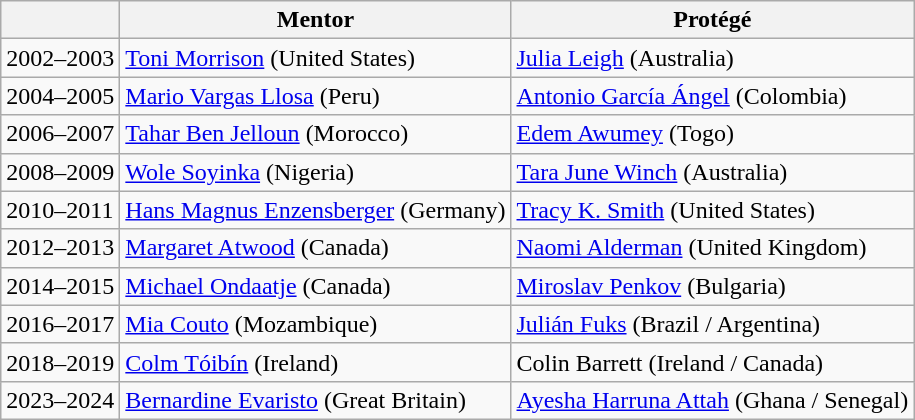<table class="wikitable">
<tr>
<th> </th>
<th>Mentor</th>
<th>Protégé</th>
</tr>
<tr>
<td>2002–2003</td>
<td><a href='#'>Toni Morrison</a> (United States)</td>
<td><a href='#'>Julia Leigh</a> (Australia)</td>
</tr>
<tr>
<td>2004–2005</td>
<td><a href='#'>Mario Vargas Llosa</a> (Peru)</td>
<td><a href='#'>Antonio García Ángel</a> (Colombia)</td>
</tr>
<tr>
<td>2006–2007</td>
<td><a href='#'>Tahar Ben Jelloun</a> (Morocco)</td>
<td><a href='#'>Edem Awumey</a> (Togo)</td>
</tr>
<tr>
<td>2008–2009</td>
<td><a href='#'>Wole Soyinka</a> (Nigeria)</td>
<td><a href='#'>Tara June Winch</a> (Australia)</td>
</tr>
<tr>
<td>2010–2011</td>
<td><a href='#'>Hans Magnus Enzensberger</a> (Germany)</td>
<td><a href='#'>Tracy K. Smith</a> (United States)</td>
</tr>
<tr>
<td>2012–2013</td>
<td><a href='#'>Margaret Atwood</a> (Canada)</td>
<td><a href='#'>Naomi Alderman</a> (United Kingdom)</td>
</tr>
<tr>
<td>2014–2015</td>
<td><a href='#'>Michael Ondaatje</a> (Canada)</td>
<td><a href='#'>Miroslav Penkov</a> (Bulgaria)</td>
</tr>
<tr>
<td>2016–2017</td>
<td><a href='#'>Mia Couto</a> (Mozambique)</td>
<td><a href='#'>Julián Fuks</a> (Brazil / Argentina)</td>
</tr>
<tr>
<td>2018–2019</td>
<td><a href='#'>Colm Tóibín</a> (Ireland)</td>
<td>Colin Barrett (Ireland / Canada)</td>
</tr>
<tr>
<td>2023–2024</td>
<td><a href='#'>Bernardine Evaristo</a> (Great Britain)</td>
<td><a href='#'>Ayesha Harruna Attah</a> (Ghana / Senegal)</td>
</tr>
</table>
